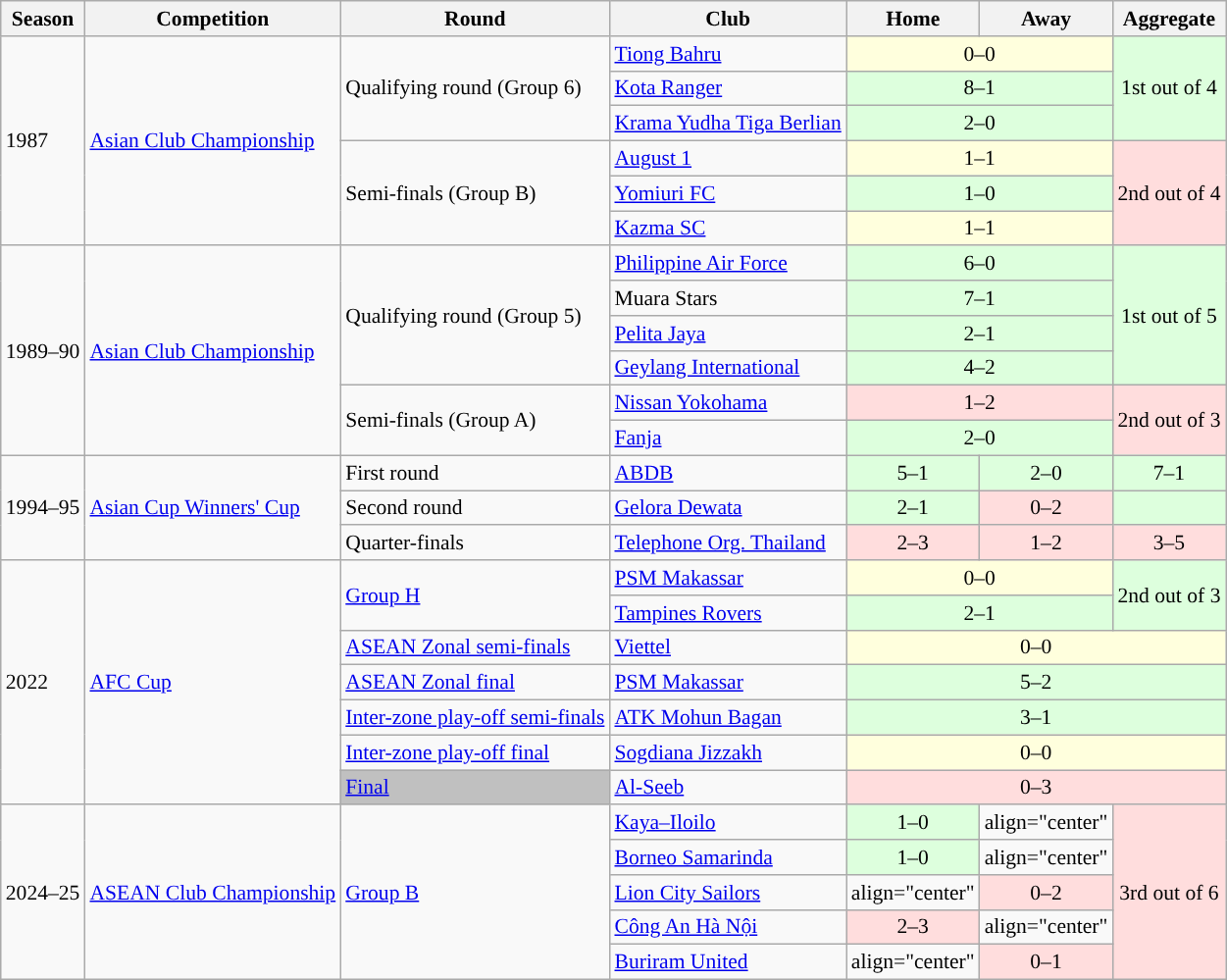<table class="wikitable" style="font-size:90%">
<tr>
<th>Season</th>
<th>Competition</th>
<th>Round</th>
<th>Club</th>
<th>Home</th>
<th>Away</th>
<th>Aggregate</th>
</tr>
<tr>
<td rowspan="6">1987</td>
<td rowspan="6"><a href='#'>Asian Club Championship</a></td>
<td rowspan="3">Qualifying round (Group 6)</td>
<td> <a href='#'>Tiong Bahru</a></td>
<td colspan="2" style="text-align:center; background:#ffd;">0–0</td>
<td rowspan="3" style="text-align:center; background:#dfd;">1st out of 4</td>
</tr>
<tr>
<td> <a href='#'>Kota Ranger</a></td>
<td colspan="2" style="text-align:center; background:#dfd;">8–1</td>
</tr>
<tr>
<td> <a href='#'>Krama Yudha Tiga Berlian</a></td>
<td colspan="2" style="text-align:center; background:#dfd;">2–0</td>
</tr>
<tr>
<td rowspan="3">Semi-finals (Group B)</td>
<td> <a href='#'>August 1</a></td>
<td colspan="2" style="text-align:center; background:#ffd;">1–1</td>
<td rowspan="3" style="text-align:center; background:#fdd;">2nd out of 4</td>
</tr>
<tr>
<td> <a href='#'>Yomiuri FC</a></td>
<td colspan="2" style="text-align:center; background:#dfd;">1–0</td>
</tr>
<tr>
<td> <a href='#'>Kazma SC</a></td>
<td colspan="2" style="text-align:center; background:#ffd;">1–1</td>
</tr>
<tr>
<td rowspan="6">1989–90</td>
<td rowspan="6"><a href='#'>Asian Club Championship</a></td>
<td rowspan="4">Qualifying round (Group 5)</td>
<td> <a href='#'>Philippine Air Force</a></td>
<td colspan="2" style="text-align:center; background:#dfd;">6–0</td>
<td rowspan="4" style="text-align:center; background:#dfd;">1st out of 5</td>
</tr>
<tr>
<td> Muara Stars</td>
<td colspan="2" style="text-align:center; background:#dfd;">7–1</td>
</tr>
<tr>
<td> <a href='#'>Pelita Jaya</a></td>
<td colspan="2" style="text-align:center; background:#dfd;">2–1</td>
</tr>
<tr>
<td> <a href='#'>Geylang International</a></td>
<td colspan="2" style="text-align:center; background:#dfd;">4–2</td>
</tr>
<tr>
<td rowspan="2">Semi-finals (Group A)</td>
<td> <a href='#'>Nissan Yokohama</a></td>
<td colspan="2" style="text-align:center; background:#fdd;">1–2</td>
<td rowspan="2" style="text-align:center; background:#fdd;">2nd out of 3</td>
</tr>
<tr>
<td> <a href='#'>Fanja</a></td>
<td colspan="2" style="text-align:center; background:#dfd;">2–0</td>
</tr>
<tr>
<td rowspan="3">1994–95</td>
<td rowspan="3"><a href='#'>Asian Cup Winners' Cup</a></td>
<td>First round</td>
<td> <a href='#'>ABDB</a></td>
<td style="text-align:center; background:#dfd;">5–1</td>
<td style="text-align:center; background:#dfd;">2–0</td>
<td style="text-align:center; background:#dfd;">7–1</td>
</tr>
<tr>
<td>Second round</td>
<td> <a href='#'>Gelora Dewata</a></td>
<td style="text-align:center; background:#dfd;">2–1</td>
<td style="text-align:center; background:#fdd;">0–2</td>
<td style="text-align:center; background:#dfd;"></td>
</tr>
<tr>
<td>Quarter-finals</td>
<td> <a href='#'>Telephone Org. Thailand</a></td>
<td style="text-align:center; background:#fdd;">2–3 </td>
<td style="text-align:center; background:#fdd;">1–2</td>
<td style="text-align:center; background:#fdd;">3–5</td>
</tr>
<tr>
<td rowspan="7">2022</td>
<td rowspan="7"><a href='#'>AFC Cup</a></td>
<td rowspan="2"><a href='#'>Group H</a></td>
<td> <a href='#'>PSM Makassar</a></td>
<td colspan="2" style="text-align:center; background:#ffd;">0–0</td>
<td rowspan="2" style="text-align:center; background:#dfd;">2nd out of 3</td>
</tr>
<tr>
<td> <a href='#'>Tampines Rovers</a></td>
<td colspan="2" style="text-align:center; background:#dfd;">2–1</td>
</tr>
<tr>
<td><a href='#'>ASEAN Zonal semi-finals</a></td>
<td> <a href='#'>Viettel</a></td>
<td colspan="3" style="text-align:center; background:#ffd;">0–0 <br></td>
</tr>
<tr>
<td><a href='#'>ASEAN Zonal final</a></td>
<td> <a href='#'>PSM Makassar</a></td>
<td colspan="3" style="text-align:center; background:#dfd;">5–2</td>
</tr>
<tr>
<td><a href='#'>Inter-zone play-off semi-finals</a></td>
<td> <a href='#'>ATK Mohun Bagan</a></td>
<td colspan="3" style="text-align:center; background:#dfd;">3–1</td>
</tr>
<tr>
<td><a href='#'>Inter-zone play-off final</a></td>
<td> <a href='#'>Sogdiana Jizzakh</a></td>
<td colspan="3" style="text-align:center; background:#ffd;">0–0 <br></td>
</tr>
<tr>
<td bgcolor=silver><a href='#'>Final</a></td>
<td> <a href='#'>Al-Seeb</a></td>
<td colspan="3" style="text-align:center; background:#fdd;">0–3</td>
</tr>
<tr>
<td rowspan="5">2024–25</td>
<td rowspan="5"><a href='#'>ASEAN Club Championship</a></td>
<td rowspan="5"><a href='#'>Group B</a></td>
<td> <a href='#'>Kaya–Iloilo</a></td>
<td style="text-align:center; background:#dfd;">1–0</td>
<td>align="center" </td>
<td rowspan="5" style="text-align:center; background:#fdd;">3rd out of 6</td>
</tr>
<tr>
<td> <a href='#'>Borneo Samarinda</a></td>
<td style="text-align:center; background:#dfd;">1–0</td>
<td>align="center" </td>
</tr>
<tr>
<td> <a href='#'>Lion City Sailors</a></td>
<td>align="center" </td>
<td style="text-align:center; background:#fdd;">0–2</td>
</tr>
<tr>
<td> <a href='#'>Công An Hà Nội</a></td>
<td style="text-align:center; background:#fdd;">2–3</td>
<td>align="center" </td>
</tr>
<tr>
<td> <a href='#'>Buriram United</a></td>
<td>align="center" </td>
<td style="text-align:center; background:#fdd;">0–1</td>
</tr>
</table>
